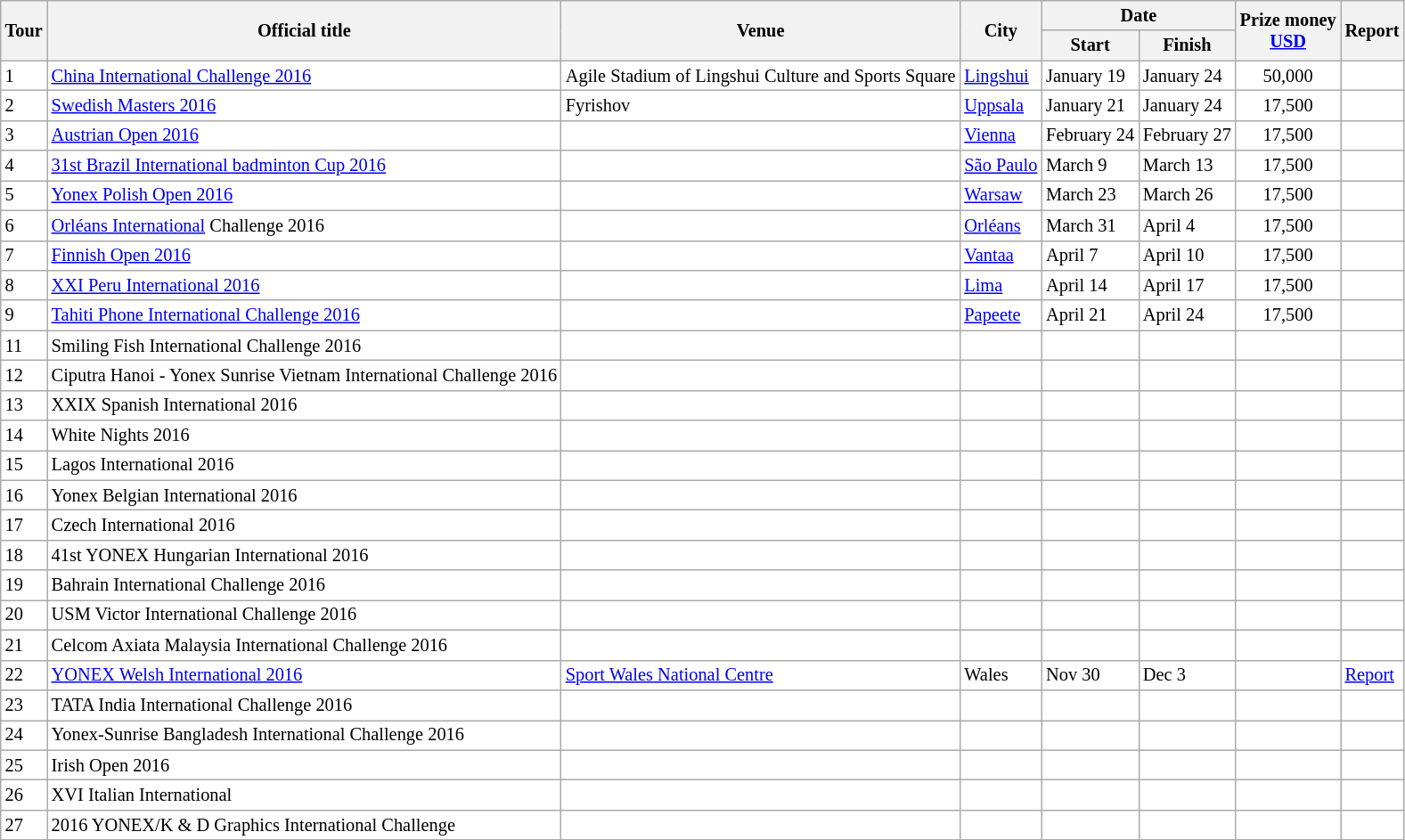<table class=wikitable style="font-size:85%">
<tr>
<th rowspan=2>Tour</th>
<th rowspan=2>Official title</th>
<th rowspan=2>Venue</th>
<th rowspan=2>City</th>
<th colspan=2>Date</th>
<th rowspan=2>Prize money <br><a href='#'>USD</a></th>
<th rowspan=2>Report</th>
</tr>
<tr>
<th>Start</th>
<th>Finish</th>
</tr>
<tr bgcolor=white>
<td>1</td>
<td> <a href='#'>China International Challenge 2016</a></td>
<td>Agile Stadium of Lingshui Culture and Sports Square</td>
<td><a href='#'>Lingshui</a></td>
<td>January 19</td>
<td>January 24</td>
<td align=center>50,000</td>
<td></td>
</tr>
<tr bgcolor=white>
<td>2</td>
<td> <a href='#'>Swedish Masters 2016</a></td>
<td>Fyrishov</td>
<td><a href='#'>Uppsala</a></td>
<td>January 21</td>
<td>January 24</td>
<td align=center>17,500</td>
<td></td>
</tr>
<tr bgcolor=white>
<td>3</td>
<td> <a href='#'>Austrian Open 2016</a></td>
<td></td>
<td><a href='#'>Vienna</a></td>
<td>February 24</td>
<td>February 27</td>
<td align=center>17,500</td>
<td></td>
</tr>
<tr bgcolor=white>
<td>4</td>
<td> <a href='#'>31st Brazil International badminton Cup 2016</a></td>
<td></td>
<td><a href='#'>São Paulo</a></td>
<td>March 9</td>
<td>March 13</td>
<td align=center>17,500</td>
<td></td>
</tr>
<tr bgcolor=white>
<td>5</td>
<td> <a href='#'>Yonex Polish Open 2016</a></td>
<td></td>
<td><a href='#'>Warsaw</a></td>
<td>March 23</td>
<td>March 26</td>
<td align=center>17,500</td>
<td></td>
</tr>
<tr bgcolor=white>
<td>6</td>
<td> <a href='#'>Orléans International</a> Challenge 2016</td>
<td></td>
<td><a href='#'>Orléans</a></td>
<td>March 31</td>
<td>April 4</td>
<td align=center>17,500</td>
<td></td>
</tr>
<tr bgcolor=white>
<td>7</td>
<td> <a href='#'>Finnish Open 2016</a></td>
<td></td>
<td><a href='#'>Vantaa</a></td>
<td>April 7</td>
<td>April 10</td>
<td align=center>17,500</td>
<td></td>
</tr>
<tr bgcolor=white>
<td>8</td>
<td> <a href='#'>XXI Peru International 2016</a></td>
<td></td>
<td><a href='#'>Lima</a></td>
<td>April 14</td>
<td>April 17</td>
<td align=center>17,500</td>
<td></td>
</tr>
<tr bgcolor=white>
<td>9</td>
<td> <a href='#'>Tahiti Phone International Challenge 2016</a></td>
<td></td>
<td><a href='#'>Papeete</a></td>
<td>April 21</td>
<td>April 24</td>
<td align=center>17,500</td>
<td></td>
</tr>
<tr bgcolor=white>
<td>11</td>
<td> Smiling Fish International Challenge 2016</td>
<td></td>
<td></td>
<td></td>
<td></td>
<td></td>
<td></td>
</tr>
<tr bgcolor=white>
<td>12</td>
<td> Ciputra Hanoi - Yonex Sunrise Vietnam International Challenge 2016</td>
<td></td>
<td></td>
<td></td>
<td></td>
<td></td>
<td></td>
</tr>
<tr bgcolor=white>
<td>13</td>
<td> XXIX Spanish International 2016</td>
<td></td>
<td></td>
<td></td>
<td></td>
<td></td>
<td></td>
</tr>
<tr bgcolor=white>
<td>14</td>
<td> White Nights 2016</td>
<td></td>
<td></td>
<td></td>
<td></td>
<td></td>
<td></td>
</tr>
<tr bgcolor=white>
<td>15</td>
<td> Lagos International 2016</td>
<td></td>
<td></td>
<td></td>
<td></td>
<td></td>
<td></td>
</tr>
<tr bgcolor=white>
<td>16</td>
<td> Yonex Belgian International 2016</td>
<td></td>
<td></td>
<td></td>
<td></td>
<td></td>
<td></td>
</tr>
<tr bgcolor=white>
<td>17</td>
<td> Czech International 2016</td>
<td></td>
<td></td>
<td></td>
<td></td>
<td></td>
<td></td>
</tr>
<tr bgcolor=white>
<td>18</td>
<td> 41st YONEX Hungarian International 2016</td>
<td></td>
<td></td>
<td></td>
<td></td>
<td></td>
<td></td>
</tr>
<tr bgcolor=white>
<td>19</td>
<td> Bahrain International Challenge 2016</td>
<td></td>
<td></td>
<td></td>
<td></td>
<td></td>
<td></td>
</tr>
<tr bgcolor=white>
<td>20</td>
<td> USM Victor International Challenge 2016</td>
<td></td>
<td></td>
<td></td>
<td></td>
<td></td>
<td></td>
</tr>
<tr bgcolor=white>
<td>21</td>
<td> Celcom Axiata Malaysia International Challenge 2016</td>
<td></td>
<td></td>
<td></td>
<td></td>
<td></td>
<td></td>
</tr>
<tr bgcolor=white>
<td>22</td>
<td> <a href='#'>YONEX Welsh International 2016</a></td>
<td><a href='#'>Sport Wales National Centre</a></td>
<td>Wales</td>
<td>Nov 30</td>
<td>Dec 3</td>
<td></td>
<td><a href='#'>Report</a></td>
</tr>
<tr bgcolor=white>
<td>23</td>
<td> TATA India International Challenge 2016</td>
<td></td>
<td></td>
<td></td>
<td></td>
<td></td>
<td></td>
</tr>
<tr bgcolor=white>
<td>24</td>
<td> Yonex-Sunrise Bangladesh International Challenge 2016</td>
<td></td>
<td></td>
<td></td>
<td></td>
<td></td>
<td></td>
</tr>
<tr bgcolor=white>
<td>25</td>
<td> Irish Open 2016</td>
<td></td>
<td></td>
<td></td>
<td></td>
<td></td>
<td></td>
</tr>
<tr bgcolor=white>
<td>26</td>
<td> XVI Italian International</td>
<td></td>
<td></td>
<td></td>
<td></td>
<td></td>
<td></td>
</tr>
<tr bgcolor=white>
<td>27</td>
<td> 2016 YONEX/K & D Graphics International Challenge</td>
<td></td>
<td></td>
<td></td>
<td></td>
<td></td>
<td></td>
</tr>
</table>
